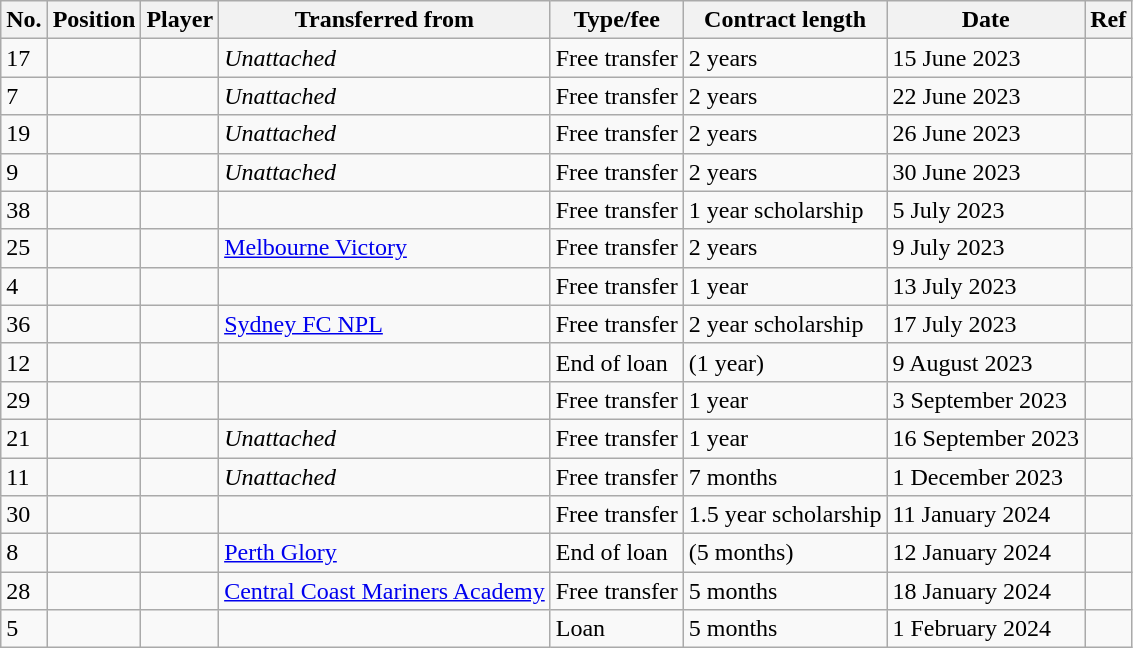<table class="wikitable plainrowheaders sortable" style="text-align:center; text-align:left">
<tr>
<th scope="col">No.</th>
<th scope="col">Position</th>
<th scope="col">Player</th>
<th scope="col">Transferred from</th>
<th scope="col">Type/fee</th>
<th scope="col">Contract length</th>
<th scope="col">Date</th>
<th class="unsortable" scope="col">Ref</th>
</tr>
<tr>
<td>17</td>
<td></td>
<td></td>
<td><em>Unattached</em></td>
<td>Free transfer</td>
<td>2 years</td>
<td>15 June 2023</td>
<td></td>
</tr>
<tr>
<td>7</td>
<td></td>
<td></td>
<td><em>Unattached</em></td>
<td>Free transfer</td>
<td>2 years</td>
<td>22 June 2023</td>
<td></td>
</tr>
<tr>
<td>19</td>
<td></td>
<td></td>
<td><em>Unattached</em></td>
<td>Free transfer</td>
<td>2 years</td>
<td>26 June 2023</td>
<td></td>
</tr>
<tr>
<td>9</td>
<td></td>
<td></td>
<td><em>Unattached</em></td>
<td>Free transfer</td>
<td>2 years</td>
<td>30 June 2023</td>
<td></td>
</tr>
<tr>
<td>38</td>
<td></td>
<td></td>
<td></td>
<td>Free transfer</td>
<td>1 year scholarship</td>
<td>5 July 2023</td>
<td></td>
</tr>
<tr>
<td>25</td>
<td></td>
<td></td>
<td><a href='#'>Melbourne Victory</a></td>
<td>Free transfer</td>
<td>2 years</td>
<td>9 July 2023</td>
<td></td>
</tr>
<tr>
<td>4</td>
<td></td>
<td></td>
<td></td>
<td>Free transfer</td>
<td>1 year</td>
<td>13 July 2023</td>
<td></td>
</tr>
<tr>
<td>36</td>
<td></td>
<td></td>
<td><a href='#'>Sydney FC NPL</a></td>
<td>Free transfer</td>
<td>2 year scholarship</td>
<td>17 July 2023</td>
<td></td>
</tr>
<tr>
<td>12</td>
<td></td>
<td></td>
<td></td>
<td>End of loan</td>
<td>(1 year)</td>
<td>9 August 2023</td>
<td></td>
</tr>
<tr>
<td>29</td>
<td></td>
<td></td>
<td></td>
<td>Free transfer</td>
<td>1 year</td>
<td>3 September 2023</td>
<td></td>
</tr>
<tr>
<td>21</td>
<td></td>
<td></td>
<td><em>Unattached</em></td>
<td>Free transfer</td>
<td>1 year</td>
<td>16 September 2023</td>
<td></td>
</tr>
<tr>
<td>11</td>
<td></td>
<td></td>
<td><em>Unattached</em></td>
<td>Free transfer</td>
<td>7 months</td>
<td>1 December 2023</td>
<td></td>
</tr>
<tr>
<td>30</td>
<td></td>
<td></td>
<td></td>
<td>Free transfer</td>
<td>1.5 year scholarship</td>
<td>11 January 2024</td>
<td></td>
</tr>
<tr>
<td>8</td>
<td></td>
<td></td>
<td><a href='#'>Perth Glory</a></td>
<td>End of loan</td>
<td>(5 months)</td>
<td>12 January 2024</td>
<td></td>
</tr>
<tr>
<td>28</td>
<td></td>
<td></td>
<td><a href='#'>Central Coast Mariners Academy</a></td>
<td>Free transfer</td>
<td>5 months</td>
<td>18 January 2024</td>
<td></td>
</tr>
<tr>
<td>5</td>
<td></td>
<td></td>
<td></td>
<td>Loan</td>
<td>5 months</td>
<td>1 February 2024</td>
<td></td>
</tr>
</table>
